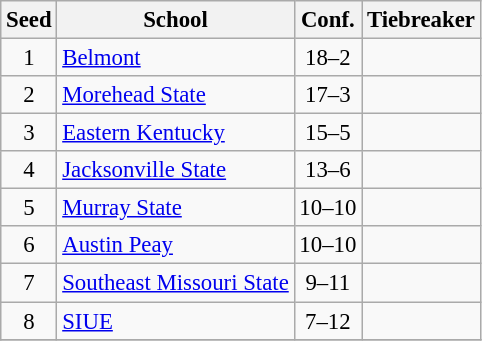<table class="wikitable" style="font-size:95%; text-align:center">
<tr>
<th>Seed</th>
<th>School</th>
<th>Conf.</th>
<th>Tiebreaker</th>
</tr>
<tr>
<td>1</td>
<td align=left><a href='#'>Belmont</a></td>
<td>18–2</td>
<td align=left></td>
</tr>
<tr>
<td>2</td>
<td align=left><a href='#'>Morehead State</a></td>
<td>17–3</td>
<td align=left></td>
</tr>
<tr>
<td>3</td>
<td align=left><a href='#'>Eastern Kentucky</a></td>
<td>15–5</td>
<td></td>
</tr>
<tr>
<td>4</td>
<td align=left><a href='#'>Jacksonville State</a></td>
<td>13–6</td>
<td></td>
</tr>
<tr>
<td>5</td>
<td align=left><a href='#'>Murray State</a></td>
<td>10–10</td>
<td align=left></td>
</tr>
<tr>
<td>6</td>
<td align=left><a href='#'>Austin Peay</a></td>
<td>10–10</td>
<td align=left></td>
</tr>
<tr>
<td>7</td>
<td align=left><a href='#'>Southeast Missouri State</a></td>
<td>9–11</td>
<td align=left></td>
</tr>
<tr>
<td>8</td>
<td align=left><a href='#'>SIUE</a></td>
<td>7–12</td>
<td align=left></td>
</tr>
<tr>
</tr>
</table>
